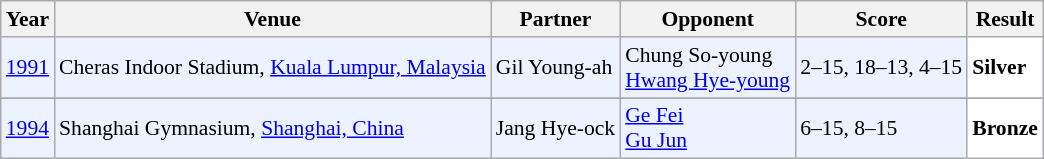<table class="sortable wikitable" style="font-size: 90%;">
<tr>
<th>Year</th>
<th>Venue</th>
<th>Partner</th>
<th>Opponent</th>
<th>Score</th>
<th>Result</th>
</tr>
<tr style="background:#ECF2FF">
<td align="center"><a href='#'>1991</a></td>
<td align="left">Cheras Indoor Stadium, <a href='#'>Kuala Lumpur, Malaysia</a></td>
<td align="left"> Gil Young-ah</td>
<td align="left"> Chung So-young <br>  <a href='#'>Hwang Hye-young</a></td>
<td align="left">2–15, 18–13, 4–15</td>
<td style="text-align:left; background:white"> <strong>Silver</strong></td>
</tr>
<tr>
</tr>
<tr style="background:#ECF2FF">
<td align="center"><a href='#'>1994</a></td>
<td align="left">Shanghai Gymnasium, <a href='#'>Shanghai, China</a></td>
<td align="left"> Jang Hye-ock</td>
<td align="left"> <a href='#'>Ge Fei</a> <br>  <a href='#'>Gu Jun</a></td>
<td align="left">6–15, 8–15</td>
<td style="text-align:left; background:white"> <strong>Bronze</strong></td>
</tr>
</table>
